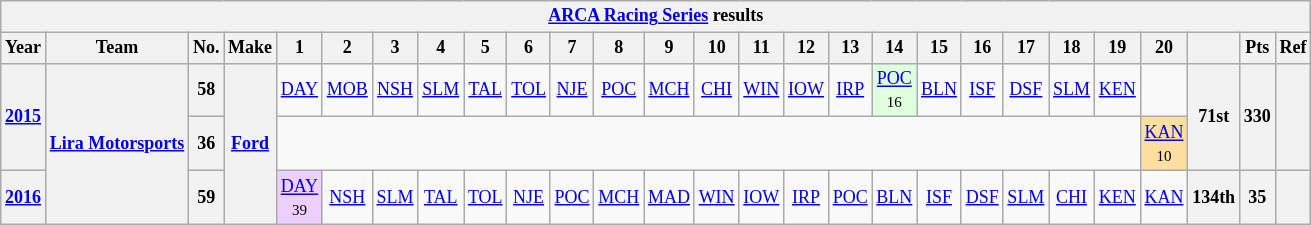<table class="wikitable" style="text-align:center; font-size:75%">
<tr>
<th colspan=45><a href='#'>ARCA Racing Series</a> results</th>
</tr>
<tr>
<th>Year</th>
<th>Team</th>
<th>No.</th>
<th>Make</th>
<th>1</th>
<th>2</th>
<th>3</th>
<th>4</th>
<th>5</th>
<th>6</th>
<th>7</th>
<th>8</th>
<th>9</th>
<th>10</th>
<th>11</th>
<th>12</th>
<th>13</th>
<th>14</th>
<th>15</th>
<th>16</th>
<th>17</th>
<th>18</th>
<th>19</th>
<th>20</th>
<th></th>
<th>Pts</th>
<th>Ref</th>
</tr>
<tr>
<th rowspan=2><a href='#'>2015</a></th>
<th rowspan=3><a href='#'>Lira Motorsports</a></th>
<th>58</th>
<th rowspan=3><a href='#'>Ford</a></th>
<td><a href='#'>DAY</a></td>
<td><a href='#'>MOB</a></td>
<td><a href='#'>NSH</a></td>
<td><a href='#'>SLM</a></td>
<td><a href='#'>TAL</a></td>
<td><a href='#'>TOL</a></td>
<td><a href='#'>NJE</a></td>
<td><a href='#'>POC</a></td>
<td><a href='#'>MCH</a></td>
<td><a href='#'>CHI</a></td>
<td><a href='#'>WIN</a></td>
<td><a href='#'>IOW</a></td>
<td><a href='#'>IRP</a></td>
<td style="background:#DFFFDF;"><a href='#'>POC</a><br><small>16</small></td>
<td><a href='#'>BLN</a></td>
<td><a href='#'>ISF</a></td>
<td><a href='#'>DSF</a></td>
<td><a href='#'>SLM</a></td>
<td><a href='#'>KEN</a></td>
<td></td>
<th rowspan=2>71st</th>
<th rowspan=2>330</th>
<th rowspan=2></th>
</tr>
<tr>
<th>36</th>
<td colspan=19></td>
<td style="background:#FFDF9F;"><a href='#'>KAN</a><br><small>10</small></td>
</tr>
<tr>
<th><a href='#'>2016</a></th>
<th>59</th>
<td style="background:#EFCFFF;"><a href='#'>DAY</a><br><small>39</small></td>
<td><a href='#'>NSH</a></td>
<td><a href='#'>SLM</a></td>
<td><a href='#'>TAL</a></td>
<td><a href='#'>TOL</a></td>
<td><a href='#'>NJE</a></td>
<td><a href='#'>POC</a></td>
<td><a href='#'>MCH</a></td>
<td><a href='#'>MAD</a></td>
<td><a href='#'>WIN</a></td>
<td><a href='#'>IOW</a></td>
<td><a href='#'>IRP</a></td>
<td><a href='#'>POC</a></td>
<td><a href='#'>BLN</a></td>
<td><a href='#'>ISF</a></td>
<td><a href='#'>DSF</a></td>
<td><a href='#'>SLM</a></td>
<td><a href='#'>CHI</a></td>
<td><a href='#'>KEN</a></td>
<td><a href='#'>KAN</a></td>
<th>134th</th>
<th>35</th>
<th></th>
</tr>
</table>
